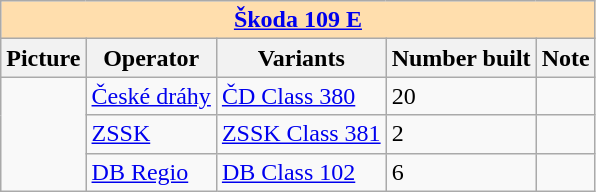<table class="wikitable">
<tr>
<th colspan="5" style="background: #ffdead;"><a href='#'>Škoda 109 E</a></th>
</tr>
<tr>
<th>Picture</th>
<th>Operator</th>
<th>Variants</th>
<th>Number built</th>
<th>Note</th>
</tr>
<tr>
<td rowspan="3"></td>
<td> <a href='#'>České dráhy</a></td>
<td><a href='#'>ČD Class 380</a></td>
<td>20</td>
<td></td>
</tr>
<tr>
<td> <a href='#'>ZSSK</a></td>
<td><a href='#'>ZSSK Class 381</a></td>
<td>2</td>
<td></td>
</tr>
<tr>
<td> <a href='#'>DB Regio</a></td>
<td><a href='#'>DB Class 102</a></td>
<td>6</td>
<td></td>
</tr>
</table>
